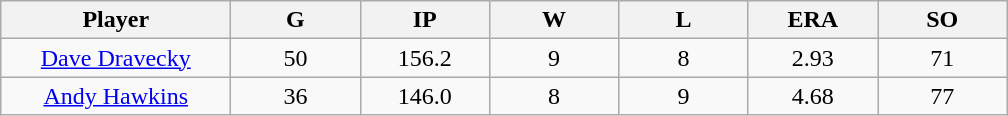<table class="wikitable sortable">
<tr>
<th bgcolor="#DDDDFF" width="16%">Player</th>
<th bgcolor="#DDDDFF" width="9%">G</th>
<th bgcolor="#DDDDFF" width="9%">IP</th>
<th bgcolor="#DDDDFF" width="9%">W</th>
<th bgcolor="#DDDDFF" width="9%">L</th>
<th bgcolor="#DDDDFF" width="9%">ERA</th>
<th bgcolor="#DDDDFF" width="9%">SO</th>
</tr>
<tr align="center">
<td><a href='#'>Dave Dravecky</a></td>
<td>50</td>
<td>156.2</td>
<td>9</td>
<td>8</td>
<td>2.93</td>
<td>71</td>
</tr>
<tr align="center">
<td><a href='#'>Andy Hawkins</a></td>
<td>36</td>
<td>146.0</td>
<td>8</td>
<td>9</td>
<td>4.68</td>
<td>77</td>
</tr>
</table>
